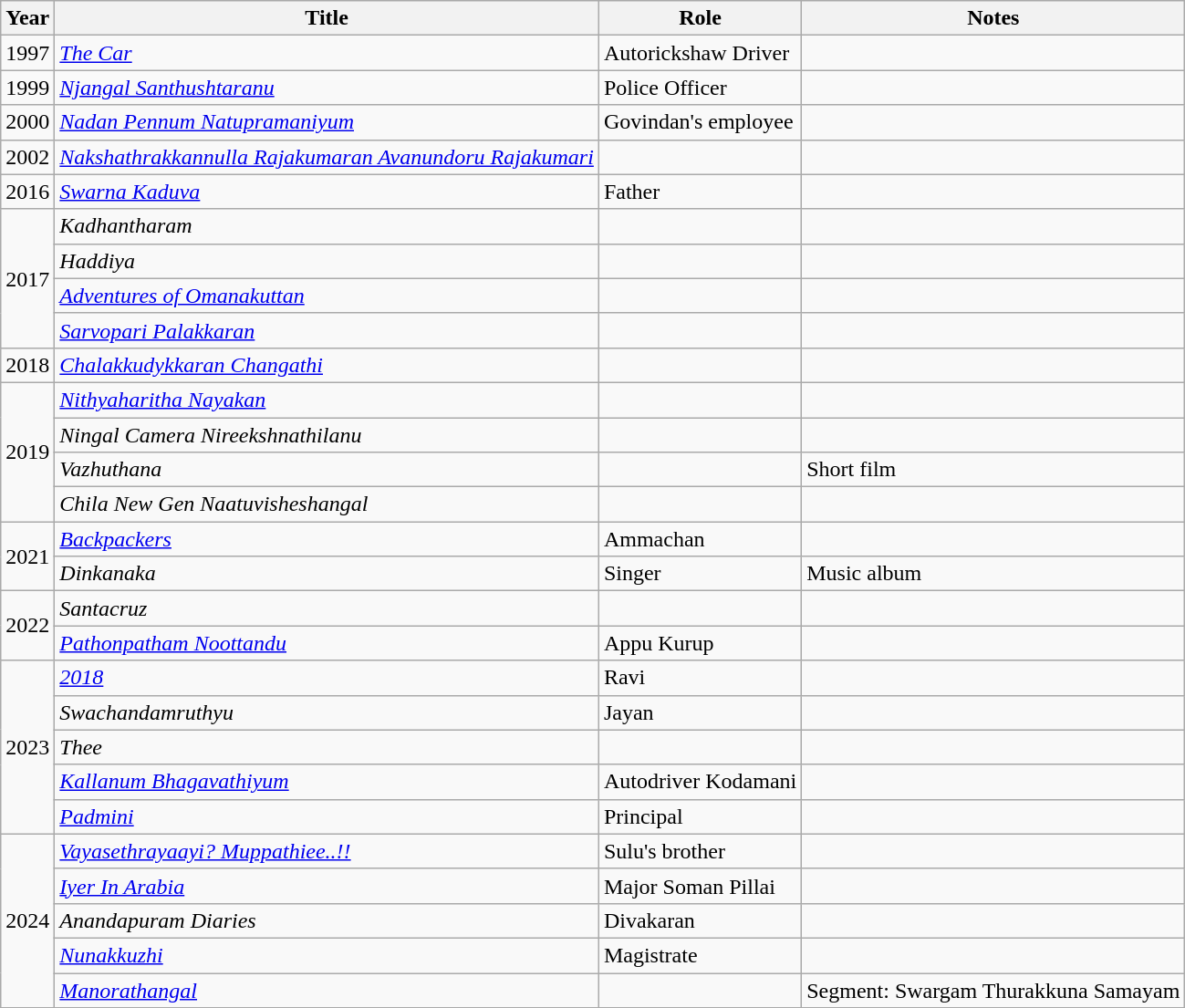<table class="wikitable sortable">
<tr>
<th>Year</th>
<th>Title</th>
<th>Role</th>
<th class"unsortable">Notes</th>
</tr>
<tr>
<td>1997</td>
<td><em><a href='#'>The Car</a></em></td>
<td>Autorickshaw Driver</td>
<td></td>
</tr>
<tr>
<td>1999</td>
<td><em><a href='#'>Njangal Santhushtaranu</a></em></td>
<td>Police Officer</td>
<td></td>
</tr>
<tr>
<td>2000</td>
<td><em><a href='#'>Nadan Pennum Natupramaniyum</a></em></td>
<td>Govindan's employee</td>
<td></td>
</tr>
<tr>
<td>2002</td>
<td><em><a href='#'>Nakshathrakkannulla Rajakumaran Avanundoru Rajakumari</a></em></td>
<td></td>
<td></td>
</tr>
<tr>
<td>2016</td>
<td><em><a href='#'>Swarna Kaduva</a></em></td>
<td>Father</td>
<td></td>
</tr>
<tr>
<td rowspan=4>2017</td>
<td><em>Kadhantharam</em></td>
<td></td>
<td></td>
</tr>
<tr>
<td><em>Haddiya</em></td>
<td></td>
<td></td>
</tr>
<tr>
<td><em><a href='#'>Adventures of Omanakuttan</a></em></td>
<td></td>
<td></td>
</tr>
<tr>
<td><em><a href='#'>Sarvopari Palakkaran</a></em></td>
<td></td>
<td></td>
</tr>
<tr>
<td>2018</td>
<td><em><a href='#'>Chalakkudykkaran Changathi</a></em></td>
<td></td>
<td></td>
</tr>
<tr>
<td rowspan=4>2019</td>
<td><em><a href='#'>Nithyaharitha Nayakan</a></em></td>
<td></td>
<td></td>
</tr>
<tr>
<td><em>Ningal Camera Nireekshnathilanu</em></td>
<td></td>
<td></td>
</tr>
<tr>
<td><em>Vazhuthana</em></td>
<td></td>
<td>Short film</td>
</tr>
<tr>
<td><em>Chila New Gen Naatuvisheshangal</em></td>
<td></td>
<td></td>
</tr>
<tr>
<td rowspan=2>2021</td>
<td><em><a href='#'>Backpackers</a></em></td>
<td>Ammachan</td>
<td></td>
</tr>
<tr>
<td><em>Dinkanaka</em></td>
<td>Singer</td>
<td>Music album</td>
</tr>
<tr>
<td rowspan=2>2022</td>
<td><em>Santacruz</em></td>
<td></td>
<td></td>
</tr>
<tr>
<td><em><a href='#'>Pathonpatham Noottandu</a></em></td>
<td>Appu Kurup</td>
<td></td>
</tr>
<tr>
<td rowspan=5>2023</td>
<td><em><a href='#'>2018</a></em></td>
<td>Ravi</td>
<td></td>
</tr>
<tr>
<td><em>Swachandamruthyu</em></td>
<td>Jayan</td>
<td></td>
</tr>
<tr>
<td><em>Thee</em></td>
<td></td>
<td></td>
</tr>
<tr>
<td><em><a href='#'>Kallanum Bhagavathiyum</a></em></td>
<td>Autodriver Kodamani</td>
<td></td>
</tr>
<tr>
<td><em><a href='#'>Padmini</a></em></td>
<td>Principal</td>
<td></td>
</tr>
<tr>
<td rowspan=5>2024</td>
<td><em><a href='#'>Vayasethrayaayi? Muppathiee..!!</a></em></td>
<td>Sulu's brother</td>
<td></td>
</tr>
<tr>
<td><em><a href='#'>Iyer In Arabia</a></em></td>
<td>Major Soman Pillai</td>
<td></td>
</tr>
<tr>
<td><em>Anandapuram Diaries</em></td>
<td>Divakaran</td>
<td></td>
</tr>
<tr>
<td><em><a href='#'>Nunakkuzhi</a></em></td>
<td>Magistrate</td>
<td></td>
</tr>
<tr>
<td><em><a href='#'>Manorathangal</a></em></td>
<td></td>
<td>Segment: Swargam Thurakkuna Samayam</td>
</tr>
<tr>
</tr>
</table>
